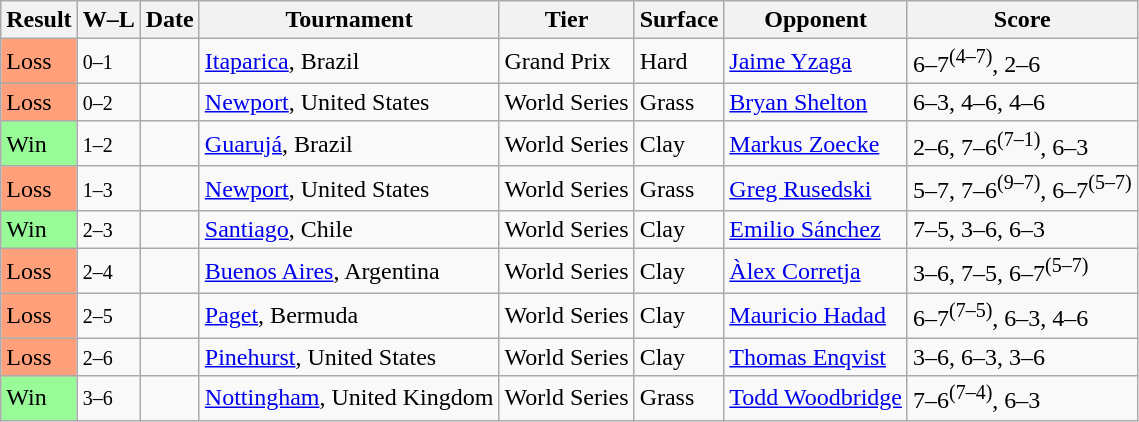<table class="sortable wikitable">
<tr>
<th>Result</th>
<th class="unsortable">W–L</th>
<th>Date</th>
<th>Tournament</th>
<th>Tier</th>
<th>Surface</th>
<th>Opponent</th>
<th class="unsortable">Score</th>
</tr>
<tr>
<td style="background:#ffa07a;">Loss</td>
<td><small>0–1</small></td>
<td><a href='#'></a></td>
<td><a href='#'>Itaparica</a>, Brazil</td>
<td>Grand Prix</td>
<td>Hard</td>
<td> <a href='#'>Jaime Yzaga</a></td>
<td>6–7<sup>(4–7)</sup>, 2–6</td>
</tr>
<tr>
<td style="background:#ffa07a;">Loss</td>
<td><small>0–2</small></td>
<td><a href='#'></a></td>
<td><a href='#'>Newport</a>, United States</td>
<td>World Series</td>
<td>Grass</td>
<td> <a href='#'>Bryan Shelton</a></td>
<td>6–3, 4–6, 4–6</td>
</tr>
<tr>
<td style="background:#98fb98;">Win</td>
<td><small>1–2</small></td>
<td><a href='#'></a></td>
<td><a href='#'>Guarujá</a>, Brazil</td>
<td>World Series</td>
<td>Clay</td>
<td> <a href='#'>Markus Zoecke</a></td>
<td>2–6, 7–6<sup>(7–1)</sup>, 6–3</td>
</tr>
<tr>
<td style="background:#ffa07a;">Loss</td>
<td><small>1–3</small></td>
<td><a href='#'></a></td>
<td><a href='#'>Newport</a>, United States</td>
<td>World Series</td>
<td>Grass</td>
<td> <a href='#'>Greg Rusedski</a></td>
<td>5–7, 7–6<sup>(9–7)</sup>, 6–7<sup>(5–7)</sup></td>
</tr>
<tr>
<td style="background:#98fb98;">Win</td>
<td><small>2–3</small></td>
<td><a href='#'></a></td>
<td><a href='#'>Santiago</a>, Chile</td>
<td>World Series</td>
<td>Clay</td>
<td> <a href='#'>Emilio Sánchez</a></td>
<td>7–5, 3–6, 6–3</td>
</tr>
<tr>
<td style="background:#ffa07a;">Loss</td>
<td><small>2–4</small></td>
<td><a href='#'></a></td>
<td><a href='#'>Buenos Aires</a>, Argentina</td>
<td>World Series</td>
<td>Clay</td>
<td> <a href='#'>Àlex Corretja</a></td>
<td>3–6, 7–5, 6–7<sup>(5–7)</sup></td>
</tr>
<tr>
<td style="background:#ffa07a;">Loss</td>
<td><small>2–5</small></td>
<td><a href='#'></a></td>
<td><a href='#'>Paget</a>, Bermuda</td>
<td>World Series</td>
<td>Clay</td>
<td> <a href='#'>Mauricio Hadad</a></td>
<td>6–7<sup>(7–5)</sup>, 6–3, 4–6</td>
</tr>
<tr>
<td style="background:#ffa07a;">Loss</td>
<td><small>2–6</small></td>
<td><a href='#'></a></td>
<td><a href='#'>Pinehurst</a>, United States</td>
<td>World Series</td>
<td>Clay</td>
<td> <a href='#'>Thomas Enqvist</a></td>
<td>3–6, 6–3, 3–6</td>
</tr>
<tr>
<td style="background:#98fb98;">Win</td>
<td><small>3–6</small></td>
<td><a href='#'></a></td>
<td><a href='#'>Nottingham</a>, United Kingdom</td>
<td>World Series</td>
<td>Grass</td>
<td> <a href='#'>Todd Woodbridge</a></td>
<td>7–6<sup>(7–4)</sup>, 6–3</td>
</tr>
</table>
